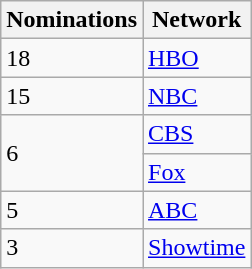<table class="wikitable">
<tr>
<th>Nominations</th>
<th>Network</th>
</tr>
<tr>
<td>18</td>
<td><a href='#'>HBO</a></td>
</tr>
<tr>
<td>15</td>
<td><a href='#'>NBC</a></td>
</tr>
<tr>
<td rowspan="2">6</td>
<td><a href='#'>CBS</a></td>
</tr>
<tr>
<td><a href='#'>Fox</a></td>
</tr>
<tr>
<td>5</td>
<td><a href='#'>ABC</a></td>
</tr>
<tr>
<td>3</td>
<td><a href='#'>Showtime</a></td>
</tr>
</table>
